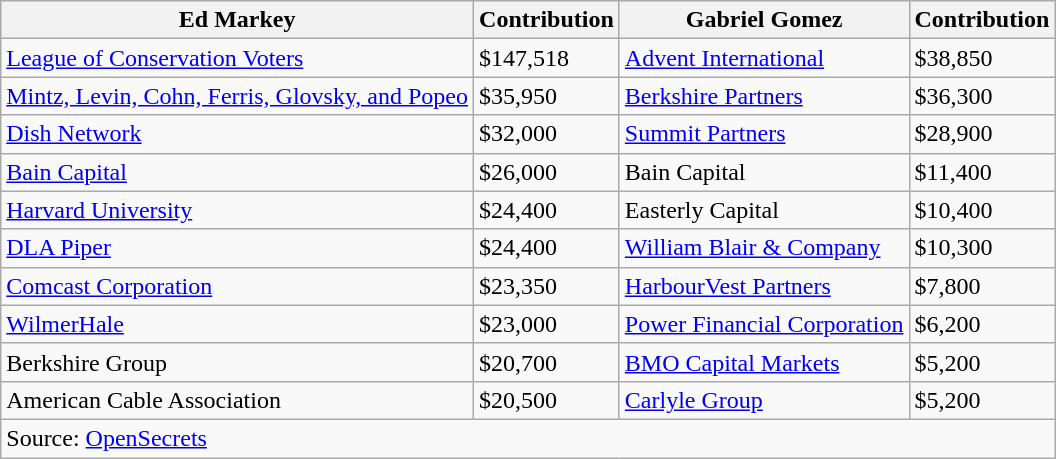<table class="wikitable sortable">
<tr>
<th>Ed Markey</th>
<th>Contribution</th>
<th>Gabriel Gomez</th>
<th>Contribution</th>
</tr>
<tr>
<td><a href='#'>League of Conservation Voters</a></td>
<td>$147,518</td>
<td><a href='#'>Advent International</a></td>
<td>$38,850</td>
</tr>
<tr>
<td><a href='#'>Mintz, Levin, Cohn, Ferris, Glovsky, and Popeo</a></td>
<td>$35,950</td>
<td><a href='#'>Berkshire Partners</a></td>
<td>$36,300</td>
</tr>
<tr>
<td><a href='#'>Dish Network</a></td>
<td>$32,000</td>
<td><a href='#'>Summit Partners</a></td>
<td>$28,900</td>
</tr>
<tr>
<td><a href='#'>Bain Capital</a></td>
<td>$26,000</td>
<td>Bain Capital</td>
<td>$11,400</td>
</tr>
<tr>
<td><a href='#'>Harvard University</a></td>
<td>$24,400</td>
<td>Easterly Capital</td>
<td>$10,400</td>
</tr>
<tr>
<td><a href='#'>DLA Piper</a></td>
<td>$24,400</td>
<td><a href='#'>William Blair & Company</a></td>
<td>$10,300</td>
</tr>
<tr>
<td><a href='#'>Comcast Corporation</a></td>
<td>$23,350</td>
<td><a href='#'>HarbourVest Partners</a></td>
<td>$7,800</td>
</tr>
<tr>
<td><a href='#'>WilmerHale</a></td>
<td>$23,000</td>
<td><a href='#'>Power Financial Corporation</a></td>
<td>$6,200</td>
</tr>
<tr>
<td>Berkshire Group</td>
<td>$20,700</td>
<td><a href='#'>BMO Capital Markets</a></td>
<td>$5,200</td>
</tr>
<tr>
<td>American Cable Association</td>
<td>$20,500</td>
<td><a href='#'>Carlyle Group</a></td>
<td>$5,200</td>
</tr>
<tr>
<td colspan=5>Source: <a href='#'>OpenSecrets</a></td>
</tr>
</table>
